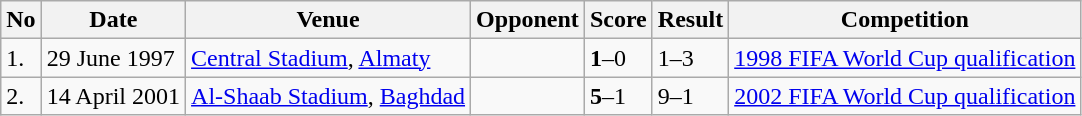<table class="wikitable" style="font-size:100%;">
<tr>
<th>No</th>
<th>Date</th>
<th>Venue</th>
<th>Opponent</th>
<th>Score</th>
<th>Result</th>
<th>Competition</th>
</tr>
<tr>
<td>1.</td>
<td>29 June 1997</td>
<td><a href='#'>Central Stadium</a>, <a href='#'>Almaty</a></td>
<td></td>
<td><strong>1</strong>–0</td>
<td>1–3</td>
<td><a href='#'>1998 FIFA World Cup qualification</a></td>
</tr>
<tr>
<td>2.</td>
<td>14 April 2001</td>
<td><a href='#'>Al-Shaab Stadium</a>, <a href='#'>Baghdad</a></td>
<td></td>
<td><strong>5</strong>–1</td>
<td>9–1</td>
<td><a href='#'>2002 FIFA World Cup qualification</a></td>
</tr>
</table>
